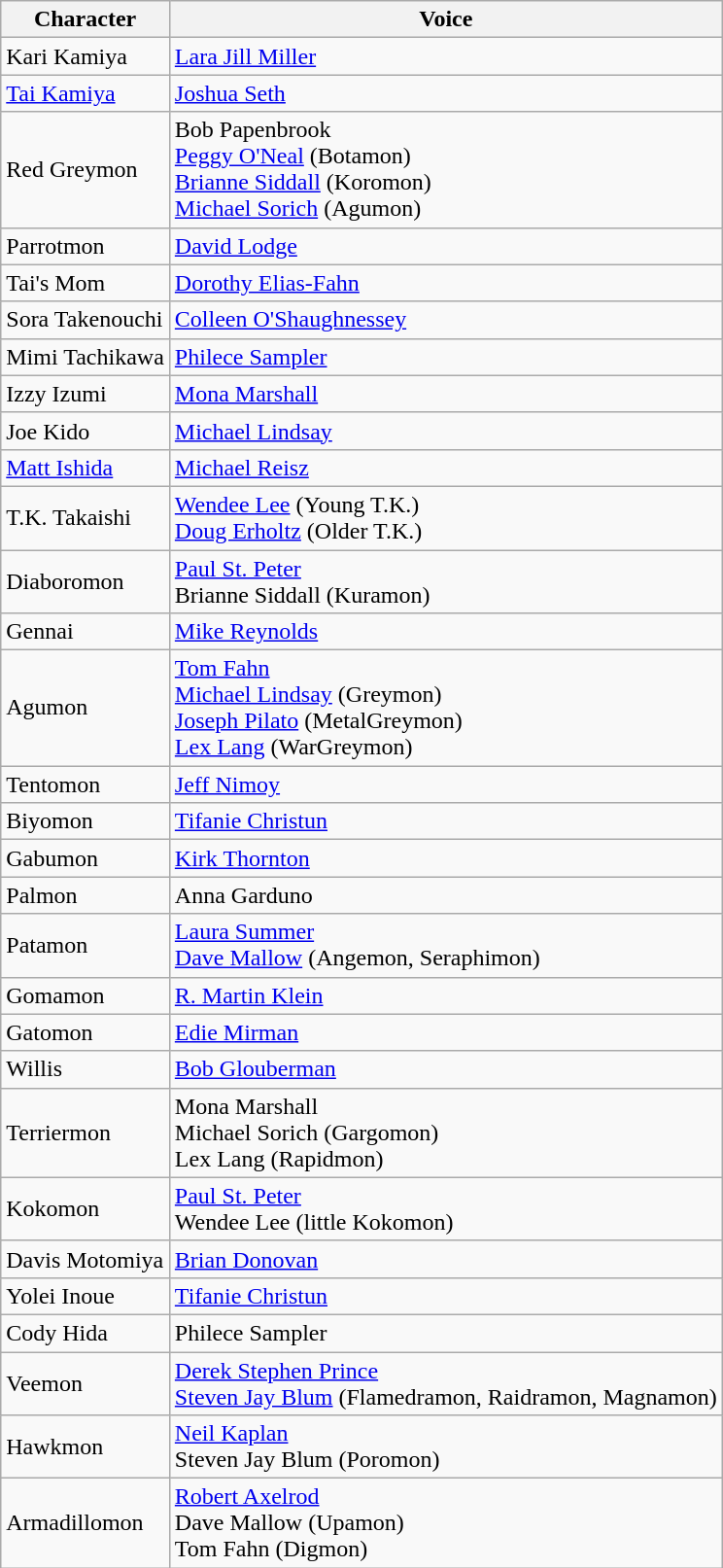<table class="wikitable">
<tr>
<th>Character</th>
<th>Voice</th>
</tr>
<tr>
<td>Kari Kamiya</td>
<td><a href='#'>Lara Jill Miller</a></td>
</tr>
<tr>
<td><a href='#'>Tai Kamiya</a></td>
<td><a href='#'>Joshua Seth</a></td>
</tr>
<tr>
<td>Red Greymon</td>
<td>Bob Papenbrook<br><a href='#'>Peggy O'Neal</a> (Botamon)<br><a href='#'>Brianne Siddall</a> (Koromon)<br><a href='#'>Michael Sorich</a> (Agumon)</td>
</tr>
<tr>
<td>Parrotmon</td>
<td><a href='#'>David Lodge</a></td>
</tr>
<tr>
<td>Tai's Mom</td>
<td><a href='#'>Dorothy Elias-Fahn</a></td>
</tr>
<tr>
<td>Sora Takenouchi</td>
<td><a href='#'>Colleen O'Shaughnessey</a></td>
</tr>
<tr>
<td>Mimi Tachikawa</td>
<td><a href='#'>Philece Sampler</a></td>
</tr>
<tr>
<td>Izzy Izumi</td>
<td><a href='#'>Mona Marshall</a></td>
</tr>
<tr>
<td>Joe Kido</td>
<td><a href='#'>Michael Lindsay</a></td>
</tr>
<tr>
<td><a href='#'>Matt Ishida</a></td>
<td><a href='#'>Michael Reisz</a></td>
</tr>
<tr>
<td>T.K. Takaishi</td>
<td><a href='#'>Wendee Lee</a> (Young T.K.)<br><a href='#'>Doug Erholtz</a> (Older T.K.)</td>
</tr>
<tr>
<td>Diaboromon</td>
<td><a href='#'>Paul St. Peter</a><br>Brianne Siddall (Kuramon)</td>
</tr>
<tr>
<td>Gennai</td>
<td><a href='#'>Mike Reynolds</a></td>
</tr>
<tr>
<td>Agumon</td>
<td><a href='#'>Tom Fahn</a><br><a href='#'>Michael Lindsay</a> (Greymon)<br><a href='#'>Joseph Pilato</a> (MetalGreymon)<br><a href='#'>Lex Lang</a> (WarGreymon)</td>
</tr>
<tr>
<td>Tentomon</td>
<td><a href='#'>Jeff Nimoy</a></td>
</tr>
<tr>
<td>Biyomon</td>
<td><a href='#'>Tifanie Christun</a></td>
</tr>
<tr>
<td>Gabumon</td>
<td><a href='#'>Kirk Thornton</a></td>
</tr>
<tr>
<td>Palmon</td>
<td>Anna Garduno</td>
</tr>
<tr>
<td>Patamon</td>
<td><a href='#'>Laura Summer</a><br><a href='#'>Dave Mallow</a> (Angemon, Seraphimon)</td>
</tr>
<tr>
<td>Gomamon</td>
<td><a href='#'>R. Martin Klein</a></td>
</tr>
<tr>
<td>Gatomon</td>
<td><a href='#'>Edie Mirman</a></td>
</tr>
<tr>
<td>Willis</td>
<td><a href='#'>Bob Glouberman</a></td>
</tr>
<tr>
<td>Terriermon</td>
<td>Mona Marshall<br>Michael Sorich (Gargomon)<br>Lex Lang (Rapidmon)</td>
</tr>
<tr>
<td>Kokomon</td>
<td><a href='#'>Paul St. Peter</a><br>Wendee Lee (little Kokomon)</td>
</tr>
<tr>
<td>Davis Motomiya</td>
<td><a href='#'>Brian Donovan</a></td>
</tr>
<tr>
<td>Yolei Inoue</td>
<td><a href='#'>Tifanie Christun</a></td>
</tr>
<tr>
<td>Cody Hida</td>
<td>Philece Sampler</td>
</tr>
<tr>
<td>Veemon</td>
<td><a href='#'>Derek Stephen Prince</a><br><a href='#'>Steven Jay Blum</a> (Flamedramon, Raidramon, Magnamon)</td>
</tr>
<tr>
<td>Hawkmon</td>
<td><a href='#'>Neil Kaplan</a><br>Steven Jay Blum (Poromon)</td>
</tr>
<tr>
<td>Armadillomon</td>
<td><a href='#'>Robert Axelrod</a><br>Dave Mallow (Upamon)<br>Tom Fahn (Digmon)</td>
</tr>
</table>
